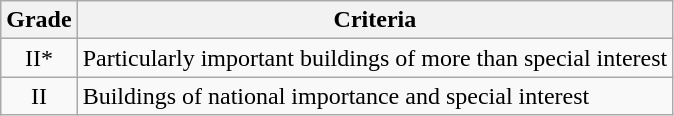<table class="wikitable">
<tr>
<th>Grade</th>
<th>Criteria</th>
</tr>
<tr>
<td align="center" >II*</td>
<td>Particularly important buildings of more than special interest</td>
</tr>
<tr>
<td align="center" >II</td>
<td>Buildings of national importance and special interest</td>
</tr>
</table>
